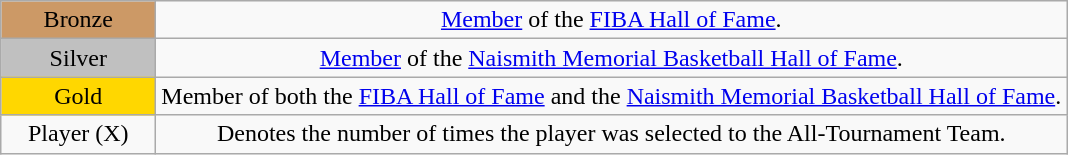<table class="wikitable" style="text-align:center">
<tr>
<td style="background-color:#cc9966; border:1px solid #aaaaaa; width:6em">Bronze</td>
<td><a href='#'>Member</a> of the <a href='#'>FIBA Hall of Fame</a>.</td>
</tr>
<tr>
<td style="background-color:#C0C0C0; border:1px solid #aaaaaa; width:6em">Silver</td>
<td><a href='#'>Member</a> of the <a href='#'>Naismith Memorial Basketball Hall of Fame</a>.</td>
</tr>
<tr>
<td style="background-color:#FFD700; border:1px solid #aaaaaa; width:6em">Gold</td>
<td>Member of both the <a href='#'>FIBA Hall of Fame</a> and the <a href='#'>Naismith Memorial Basketball Hall of Fame</a>.</td>
</tr>
<tr>
<td>Player (X)</td>
<td>Denotes the number of times the player was selected to the All-Tournament Team.</td>
</tr>
</table>
